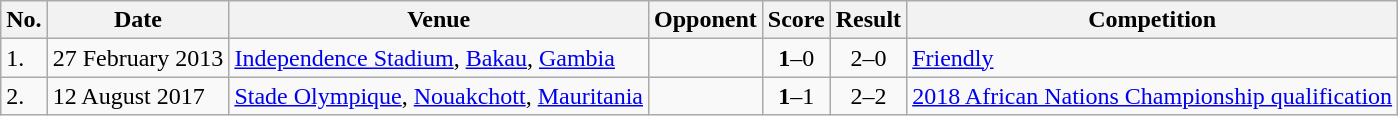<table class="wikitable" style="font-size:100%;">
<tr>
<th>No.</th>
<th>Date</th>
<th>Venue</th>
<th>Opponent</th>
<th>Score</th>
<th>Result</th>
<th>Competition</th>
</tr>
<tr>
<td>1.</td>
<td>27 February 2013</td>
<td><a href='#'>Independence Stadium</a>, <a href='#'>Bakau</a>, <a href='#'>Gambia</a></td>
<td></td>
<td align=center><strong>1</strong>–0</td>
<td align=center>2–0</td>
<td><a href='#'>Friendly</a></td>
</tr>
<tr>
<td>2.</td>
<td>12 August 2017</td>
<td><a href='#'>Stade Olympique</a>, <a href='#'>Nouakchott</a>, <a href='#'>Mauritania</a></td>
<td></td>
<td align=center><strong>1</strong>–1</td>
<td align=center>2–2</td>
<td><a href='#'>2018 African Nations Championship qualification</a></td>
</tr>
</table>
